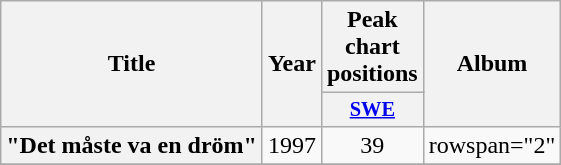<table class="wikitable plainrowheaders" style="text-align:center;">
<tr>
<th scope="col" rowspan="2">Title</th>
<th scope="col" rowspan="2">Year</th>
<th scope="col" colspan="1">Peak chart positions</th>
<th scope="col" rowspan="2">Album</th>
</tr>
<tr>
<th scope="col" style="width:3em;font-size:85%;"><a href='#'>SWE</a></th>
</tr>
<tr>
<th scope="row">"Det måste va en dröm"</th>
<td>1997</td>
<td>39</td>
<td>rowspan="2" </td>
</tr>
<tr>
</tr>
</table>
